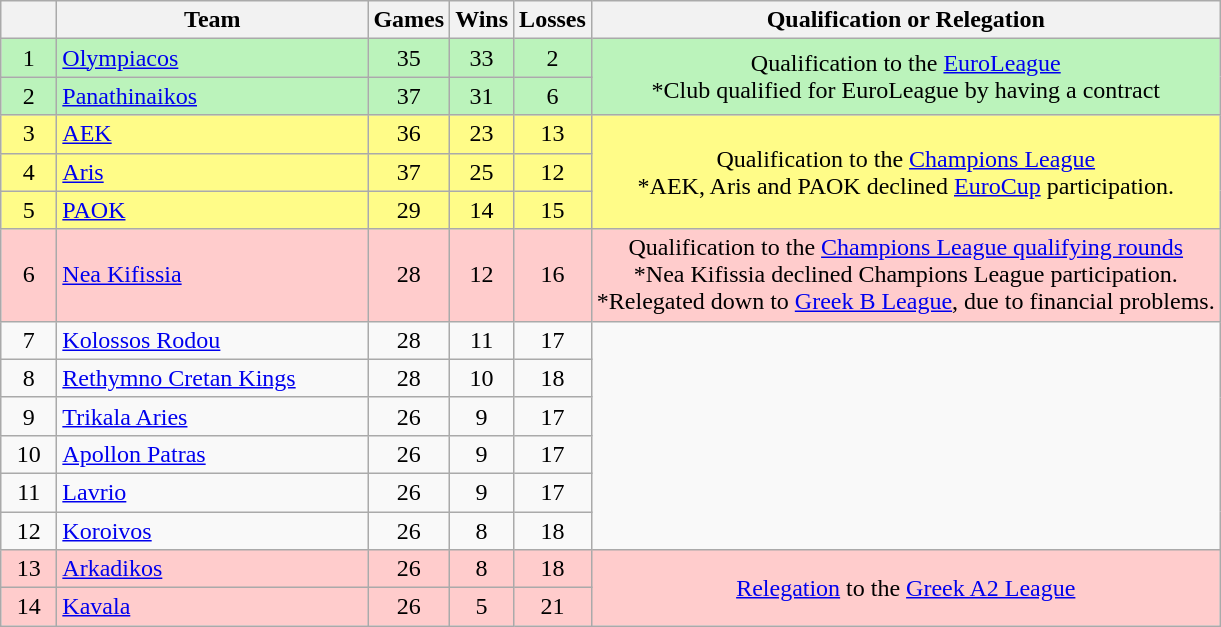<table class="wikitable" style="text-align: center;">
<tr>
<th width=30></th>
<th width=200>Team</th>
<th>Games</th>
<th>Wins</th>
<th>Losses</th>
<th>Qualification or Relegation</th>
</tr>
<tr bgcolor="#BBF3BB">
<td>1</td>
<td align=left><a href='#'>Olympiacos</a></td>
<td>35</td>
<td>33</td>
<td>2</td>
<td rowspan=2>Qualification to the <a href='#'>EuroLeague</a><br>*Club qualified for EuroLeague by having a contract</td>
</tr>
<tr bgcolor="#BBF3BB">
<td>2</td>
<td align=left><a href='#'>Panathinaikos</a></td>
<td>37</td>
<td>31</td>
<td>6</td>
</tr>
<tr bgcolor="#FFFC88">
<td>3</td>
<td align=left><a href='#'>AEK</a></td>
<td>36</td>
<td>23</td>
<td>13</td>
<td rowspan=3>Qualification to the <a href='#'>Champions League</a><br>*AEK, Aris and PAOK declined <a href='#'>EuroCup</a> participation.</td>
</tr>
<tr bgcolor="#FFFC88">
<td>4</td>
<td align="left"><a href='#'>Aris</a></td>
<td>37</td>
<td>25</td>
<td>12</td>
</tr>
<tr bgcolor="#FFFC88">
<td>5</td>
<td align="left"><a href='#'>PAOK</a></td>
<td>29</td>
<td>14</td>
<td>15</td>
</tr>
<tr bgcolor="FFCCCC">
<td>6</td>
<td align="left"><a href='#'>Nea Kifissia</a></td>
<td>28</td>
<td>12</td>
<td>16</td>
<td rowspan=1>Qualification to the <a href='#'>Champions League qualifying rounds</a><br>*Nea Kifissia declined Champions League participation.<br>*Relegated down to <a href='#'>Greek B League</a>, due to financial problems.</td>
</tr>
<tr>
<td>7</td>
<td align="left"><a href='#'>Kolossos Rodou</a></td>
<td>28</td>
<td>11</td>
<td>17</td>
</tr>
<tr>
<td>8</td>
<td align="left"><a href='#'>Rethymno Cretan Kings</a></td>
<td>28</td>
<td>10</td>
<td>18</td>
</tr>
<tr>
<td>9</td>
<td align="left"><a href='#'>Trikala Aries</a></td>
<td>26</td>
<td>9</td>
<td>17</td>
</tr>
<tr>
<td>10</td>
<td align="left"><a href='#'>Apollon Patras</a></td>
<td>26</td>
<td>9</td>
<td>17</td>
</tr>
<tr>
<td>11</td>
<td align="left"><a href='#'>Lavrio</a></td>
<td>26</td>
<td>9</td>
<td>17</td>
</tr>
<tr>
<td>12</td>
<td align="left"><a href='#'>Koroivos</a></td>
<td>26</td>
<td>8</td>
<td>18</td>
</tr>
<tr bgcolor="FFCCCC">
<td>13</td>
<td align="left"><a href='#'>Arkadikos</a></td>
<td>26</td>
<td>8</td>
<td>18</td>
<td rowspan=2><a href='#'>Relegation</a> to the <a href='#'>Greek A2 League</a></td>
</tr>
<tr bgcolor="FFCCCC">
<td>14</td>
<td align="left"><a href='#'>Kavala</a></td>
<td>26</td>
<td>5</td>
<td>21</td>
</tr>
</table>
